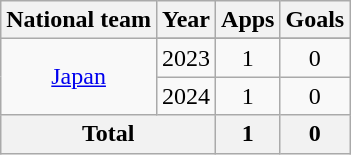<table class="wikitable" style="text-align:center">
<tr>
<th>National team</th>
<th>Year</th>
<th>Apps</th>
<th>Goals</th>
</tr>
<tr>
<td rowspan=3><a href='#'>Japan</a></td>
</tr>
<tr>
<td>2023</td>
<td>1</td>
<td>0</td>
</tr>
<tr>
<td>2024</td>
<td>1</td>
<td>0</td>
</tr>
<tr>
<th colspan="2">Total</th>
<th>1</th>
<th>0</th>
</tr>
</table>
